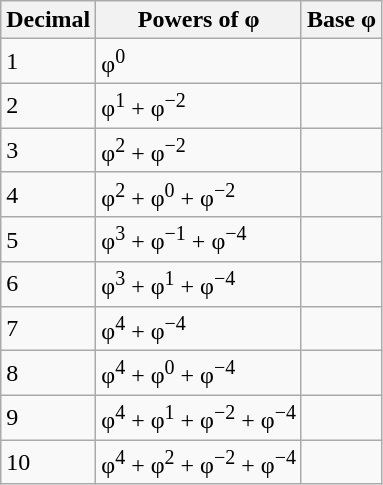<table class="wikitable">
<tr>
<th>Decimal</th>
<th>Powers of φ</th>
<th>Base φ</th>
</tr>
<tr>
<td>1</td>
<td>φ<sup>0</sup></td>
<td align=right></td>
</tr>
<tr>
<td>2</td>
<td>φ<sup>1</sup> + φ<sup>−2</sup></td>
<td align=right></td>
</tr>
<tr>
<td>3</td>
<td>φ<sup>2</sup> + φ<sup>−2</sup></td>
<td align=right></td>
</tr>
<tr>
<td>4</td>
<td>φ<sup>2</sup> + φ<sup>0</sup> + φ<sup>−2</sup></td>
<td align=right></td>
</tr>
<tr>
<td>5</td>
<td>φ<sup>3</sup> + φ<sup>−1</sup> + φ<sup>−4</sup></td>
<td align=right></td>
</tr>
<tr>
<td>6</td>
<td>φ<sup>3</sup> + φ<sup>1</sup> + φ<sup>−4</sup></td>
<td align=right></td>
</tr>
<tr>
<td>7</td>
<td>φ<sup>4</sup> + φ<sup>−4</sup></td>
<td align=right></td>
</tr>
<tr>
<td>8</td>
<td>φ<sup>4</sup> + φ<sup>0</sup> + φ<sup>−4</sup></td>
<td align=right></td>
</tr>
<tr>
<td>9</td>
<td>φ<sup>4</sup> + φ<sup>1</sup> + φ<sup>−2</sup> + φ<sup>−4</sup></td>
<td align=right></td>
</tr>
<tr>
<td>10</td>
<td>φ<sup>4</sup> + φ<sup>2</sup> + φ<sup>−2</sup> + φ<sup>−4</sup></td>
<td align=right></td>
</tr>
</table>
